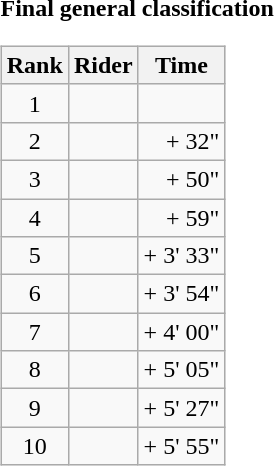<table>
<tr>
<td><strong>Final general classification</strong><br><table class="wikitable">
<tr>
<th scope="col">Rank</th>
<th scope="col">Rider</th>
<th scope="col">Time</th>
</tr>
<tr>
<td style="text-align:center;">1</td>
<td></td>
<td style="text-align:right;"></td>
</tr>
<tr>
<td style="text-align:center;">2</td>
<td></td>
<td style="text-align:right;">+ 32"</td>
</tr>
<tr>
<td style="text-align:center;">3</td>
<td></td>
<td style="text-align:right;">+ 50"</td>
</tr>
<tr>
<td style="text-align:center;">4</td>
<td></td>
<td style="text-align:right;">+ 59"</td>
</tr>
<tr>
<td style="text-align:center;">5</td>
<td></td>
<td style="text-align:right;">+ 3' 33"</td>
</tr>
<tr>
<td style="text-align:center;">6</td>
<td></td>
<td style="text-align:right;">+ 3' 54"</td>
</tr>
<tr>
<td style="text-align:center;">7</td>
<td></td>
<td style="text-align:right;">+ 4' 00"</td>
</tr>
<tr>
<td style="text-align:center;">8</td>
<td></td>
<td style="text-align:right;">+ 5' 05"</td>
</tr>
<tr>
<td style="text-align:center;">9</td>
<td></td>
<td style="text-align:right;">+ 5' 27"</td>
</tr>
<tr>
<td style="text-align:center;">10</td>
<td></td>
<td style="text-align:right;">+ 5' 55"</td>
</tr>
</table>
</td>
</tr>
</table>
